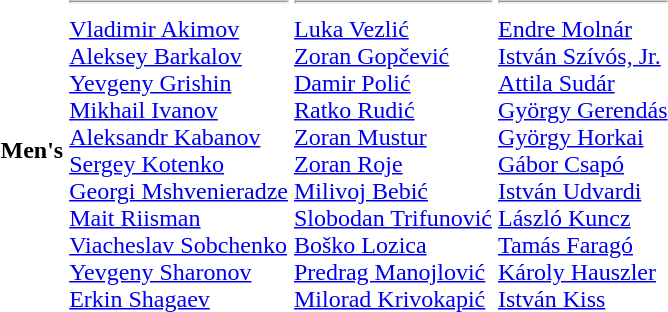<table>
<tr>
<th>Men's</th>
<td valign=top> <hr> <a href='#'>Vladimir Akimov</a><br><a href='#'>Aleksey Barkalov</a><br><a href='#'>Yevgeny Grishin</a><br><a href='#'>Mikhail Ivanov</a><br><a href='#'>Aleksandr Kabanov</a><br><a href='#'>Sergey Kotenko</a><br><a href='#'>Georgi Mshvenieradze</a><br><a href='#'>Mait Riisman</a><br><a href='#'>Viacheslav Sobchenko</a><br><a href='#'>Yevgeny Sharonov</a><br><a href='#'>Erkin Shagaev</a></td>
<td valign=top> <hr> <a href='#'>Luka Vezlić</a><br><a href='#'>Zoran Gopčević</a><br><a href='#'>Damir Polić</a><br><a href='#'>Ratko Rudić</a><br><a href='#'>Zoran Mustur</a><br><a href='#'>Zoran Roje</a><br><a href='#'>Milivoj Bebić </a><br><a href='#'>Slobodan Trifunović</a><br><a href='#'>Boško Lozica</a><br><a href='#'>Predrag Manojlović</a><br><a href='#'>Milorad Krivokapić</a></td>
<td valign=top> <hr><a href='#'>Endre Molnár</a><br><a href='#'>István Szívós, Jr.</a><br><a href='#'>Attila Sudár </a><br><a href='#'>György Gerendás</a><br><a href='#'>György Horkai</a><br><a href='#'>Gábor Csapó</a><br><a href='#'>István Udvardi</a><br><a href='#'>László Kuncz</a><br><a href='#'>Tamás Faragó</a><br><a href='#'>Károly Hauszler</a><br><a href='#'>István Kiss</a></td>
</tr>
</table>
